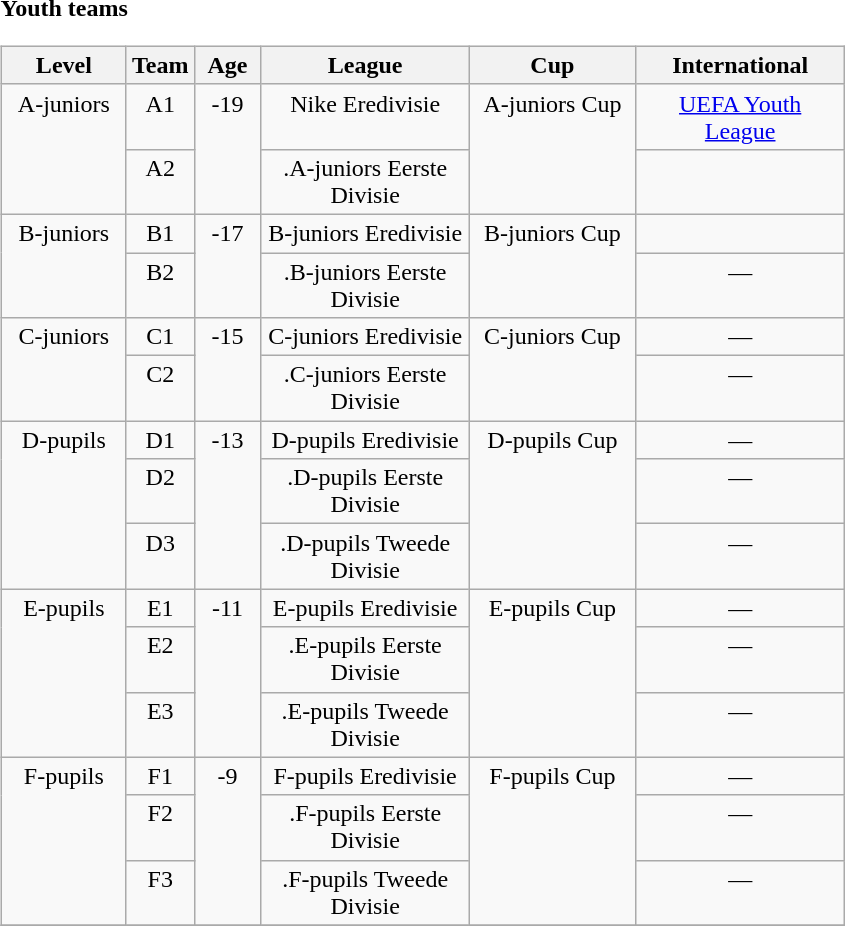<table width=50%>
<tr>
<td width=48% align=left valign=top><br><strong>Youth teams</strong><table class="wikitable" style="width:90%">
<tr valign=top>
<th width=15% align=center>Level</th>
<th width=7% align=center>Team</th>
<th width=8% align=center>Age</th>
<th width=25% align=center>League</th>
<th width=20% align=center>Cup</th>
<th width=25% align=center>International</th>
</tr>
<tr valign=top>
<td rowspan="2" align=center>A-juniors</td>
<td align=center>A1</td>
<td rowspan=2 align=center>-19</td>
<td align=center>Nike Eredivisie</td>
<td rowspan="2" align=center>A-juniors Cup</td>
<td align=center><a href='#'>UEFA Youth League</a></td>
</tr>
<tr valign=top>
<td align=center>A2</td>
<td align=center>.A-juniors Eerste Divisie</td>
<td align=center></td>
</tr>
<tr valign=top>
<td rowspan="2" align=center>B-juniors</td>
<td align=center>B1</td>
<td rowspan=2 align=center>-17</td>
<td align=center>B-juniors Eredivisie</td>
<td rowspan="2" align=center>B-juniors Cup</td>
<td align=center></td>
</tr>
<tr valign=top>
<td align=center>B2</td>
<td align=center>.B-juniors Eerste Divisie</td>
<td align=center>—</td>
</tr>
<tr valign=top>
<td rowspan="2" align=center>C-juniors</td>
<td align=center>C1</td>
<td rowspan=2 align=center>-15</td>
<td align=center>C-juniors Eredivisie</td>
<td rowspan="2" align=center>C-juniors Cup</td>
<td align=center>—</td>
</tr>
<tr valign=top>
<td align=center>C2</td>
<td align=center>.C-juniors Eerste Divisie</td>
<td align=center>—</td>
</tr>
<tr valign=top>
<td rowspan="3" align=center>D-pupils</td>
<td align=center>D1</td>
<td rowspan=3 align=center>-13</td>
<td align=center>D-pupils Eredivisie</td>
<td rowspan="3" align=center>D-pupils Cup</td>
<td align=center>—</td>
</tr>
<tr valign=top>
<td align=center>D2</td>
<td align=center>.D-pupils Eerste Divisie</td>
<td align=center>—</td>
</tr>
<tr valign=top>
<td align=center>D3</td>
<td align=center>.D-pupils Tweede Divisie</td>
<td align=center>—</td>
</tr>
<tr valign=top>
<td rowspan="3" align=center>E-pupils</td>
<td align=center>E1</td>
<td rowspan=3 align=center>-11</td>
<td align=center>E-pupils Eredivisie</td>
<td rowspan="3" align=center>E-pupils Cup</td>
<td align=center>—</td>
</tr>
<tr valign=top>
<td align=center>E2</td>
<td align=center>.E-pupils Eerste Divisie</td>
<td align=center>—</td>
</tr>
<tr valign=top>
<td align=center>E3</td>
<td align=center>.E-pupils Tweede Divisie</td>
<td align=center>—</td>
</tr>
<tr valign=top>
<td rowspan="3" align=center>F-pupils</td>
<td align=center>F1</td>
<td rowspan=3 align=center>-9</td>
<td align=center>F-pupils Eredivisie</td>
<td rowspan="3" align=center>F-pupils Cup</td>
<td align=center>—</td>
</tr>
<tr valign=top>
<td align=center>F2</td>
<td align=center>.F-pupils Eerste Divisie</td>
<td align=center>—</td>
</tr>
<tr valign=top>
<td align=center>F3</td>
<td align=center>.F-pupils Tweede Divisie</td>
<td align=center>—</td>
</tr>
<tr valign=top>
</tr>
</table>
</td>
</tr>
</table>
